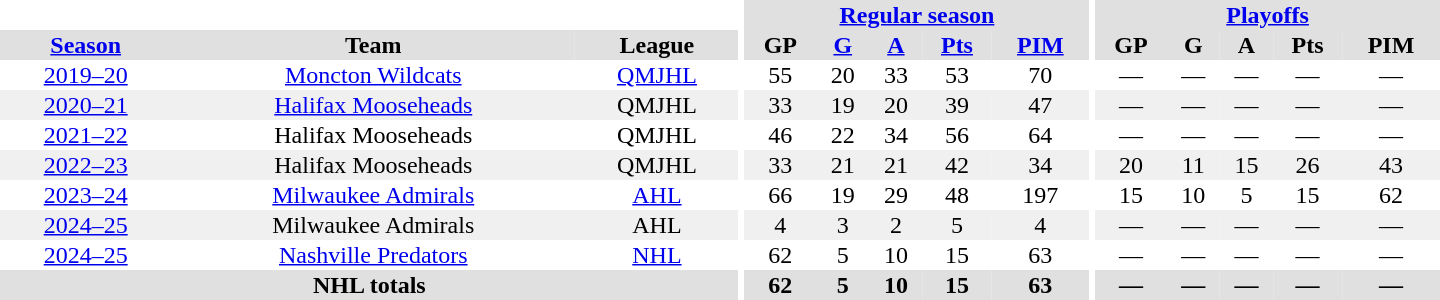<table border="0" cellpadding="1" cellspacing="0" style="text-align:center; width:60em">
<tr bgcolor="#e0e0e0">
<th colspan="3" bgcolor="#ffffff"></th>
<th rowspan="92" bgcolor="#ffffff"></th>
<th colspan="5"><a href='#'>Regular season</a></th>
<th rowspan="92" bgcolor="#ffffff"></th>
<th colspan="5"><a href='#'>Playoffs</a></th>
</tr>
<tr bgcolor="#e0e0e0">
<th><a href='#'>Season</a></th>
<th>Team</th>
<th>League</th>
<th>GP</th>
<th><a href='#'>G</a></th>
<th><a href='#'>A</a></th>
<th><a href='#'>Pts</a></th>
<th><a href='#'>PIM</a></th>
<th>GP</th>
<th>G</th>
<th>A</th>
<th>Pts</th>
<th>PIM</th>
</tr>
<tr>
<td><a href='#'>2019–20</a></td>
<td><a href='#'>Moncton Wildcats</a></td>
<td><a href='#'>QMJHL</a></td>
<td>55</td>
<td>20</td>
<td>33</td>
<td>53</td>
<td>70</td>
<td>—</td>
<td>—</td>
<td>—</td>
<td>—</td>
<td>—</td>
</tr>
<tr bgcolor="#f0f0f0">
<td><a href='#'>2020–21</a></td>
<td><a href='#'>Halifax Mooseheads</a></td>
<td>QMJHL</td>
<td>33</td>
<td>19</td>
<td>20</td>
<td>39</td>
<td>47</td>
<td>—</td>
<td>—</td>
<td>—</td>
<td>—</td>
<td>—</td>
</tr>
<tr>
<td><a href='#'>2021–22</a></td>
<td>Halifax Mooseheads</td>
<td>QMJHL</td>
<td>46</td>
<td>22</td>
<td>34</td>
<td>56</td>
<td>64</td>
<td>—</td>
<td>—</td>
<td>—</td>
<td>—</td>
<td>—</td>
</tr>
<tr bgcolor="#f0f0f0">
<td><a href='#'>2022–23</a></td>
<td>Halifax Mooseheads</td>
<td>QMJHL</td>
<td>33</td>
<td>21</td>
<td>21</td>
<td>42</td>
<td>34</td>
<td>20</td>
<td>11</td>
<td>15</td>
<td>26</td>
<td>43</td>
</tr>
<tr>
<td><a href='#'>2023–24</a></td>
<td><a href='#'>Milwaukee Admirals</a></td>
<td><a href='#'>AHL</a></td>
<td>66</td>
<td>19</td>
<td>29</td>
<td>48</td>
<td>197</td>
<td>15</td>
<td>10</td>
<td>5</td>
<td>15</td>
<td>62</td>
</tr>
<tr bgcolor="#f0f0f0">
<td><a href='#'>2024–25</a></td>
<td>Milwaukee Admirals</td>
<td>AHL</td>
<td>4</td>
<td>3</td>
<td>2</td>
<td>5</td>
<td>4</td>
<td>—</td>
<td>—</td>
<td>—</td>
<td>—</td>
<td>—</td>
</tr>
<tr>
<td><a href='#'>2024–25</a></td>
<td><a href='#'>Nashville Predators</a></td>
<td><a href='#'>NHL</a></td>
<td>62</td>
<td>5</td>
<td>10</td>
<td>15</td>
<td>63</td>
<td>—</td>
<td>—</td>
<td>—</td>
<td>—</td>
<td>—</td>
</tr>
<tr bgcolor="#e0e0e0">
<th colspan="3">NHL totals</th>
<th>62</th>
<th>5</th>
<th>10</th>
<th>15</th>
<th>63</th>
<th>—</th>
<th>—</th>
<th>—</th>
<th>—</th>
<th>—</th>
</tr>
</table>
